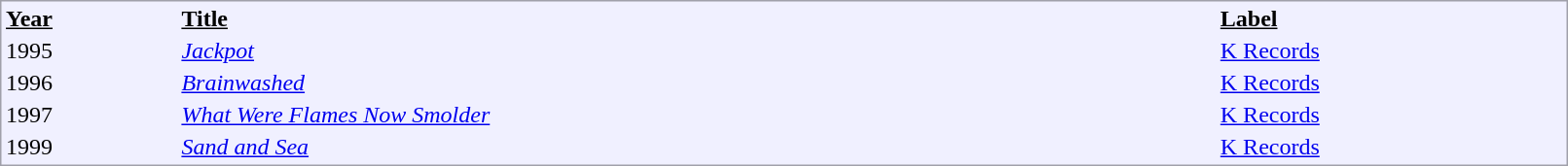<table style="border: 1px solid #a0a0aa; background-color: #f0f0ff; width: 85%; margin-left:8px;">
<tr>
<td width=5%><u><strong>Year</strong></u></td>
<td width=30%><u><strong>Title</strong></u></td>
<td width=10%><u><strong>Label</strong></u></td>
</tr>
<tr>
<td>1995</td>
<td><em><a href='#'>Jackpot</a></em></td>
<td><a href='#'>K Records</a></td>
</tr>
<tr>
<td>1996</td>
<td><em><a href='#'>Brainwashed</a></em></td>
<td><a href='#'>K Records</a></td>
</tr>
<tr>
<td>1997</td>
<td><em><a href='#'>What Were Flames Now Smolder</a></em></td>
<td><a href='#'>K Records</a></td>
</tr>
<tr>
<td>1999</td>
<td><em><a href='#'>Sand and Sea</a></em></td>
<td><a href='#'>K Records</a></td>
</tr>
</table>
